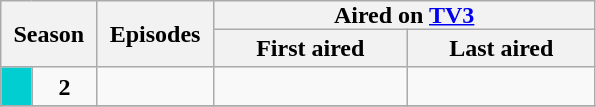<table class="wikitable">
<tr>
<th style="padding:0 8px;" rowspan="2" colspan="2">Season</th>
<th style="padding:0 8px;" rowspan="2">Episodes</th>
<th style="padding:0 80px;" colspan="2">Aired on <a href='#'>TV3</a></th>
</tr>
<tr>
<th>First aired</th>
<th>Last aired</th>
</tr>
<tr>
<td style="background:#00CED1; color:#100; text-align:center;"></td>
<td style="text-align:center;"><strong>2</strong></td>
<td></td>
<td style="text-align:center;"></td>
<td></td>
</tr>
<tr>
</tr>
</table>
